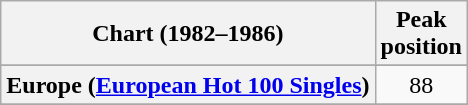<table class="wikitable sortable plainrowheaders" style="text-align:center">
<tr>
<th>Chart (1982–1986)</th>
<th>Peak<br>position</th>
</tr>
<tr>
</tr>
<tr>
<th scope="row">Europe (<a href='#'>European Hot 100 Singles</a>)</th>
<td>88</td>
</tr>
<tr>
</tr>
<tr>
</tr>
<tr>
</tr>
</table>
